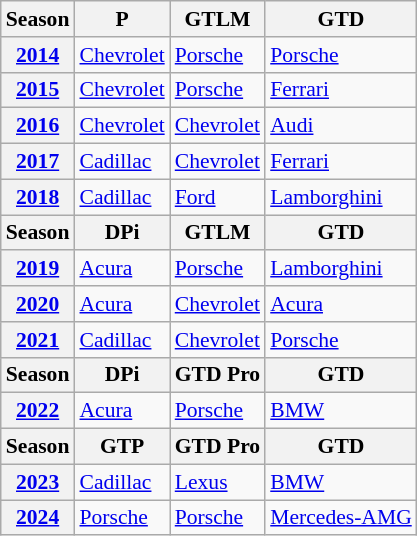<table class="wikitable" style="font-size:90%">
<tr>
<th>Season</th>
<th>P</th>
<th>GTLM</th>
<th>GTD</th>
</tr>
<tr>
<th><a href='#'>2014</a></th>
<td> <a href='#'>Chevrolet</a></td>
<td> <a href='#'>Porsche</a></td>
<td> <a href='#'>Porsche</a></td>
</tr>
<tr>
<th><a href='#'>2015</a></th>
<td> <a href='#'>Chevrolet</a></td>
<td> <a href='#'>Porsche</a></td>
<td> <a href='#'>Ferrari</a></td>
</tr>
<tr>
<th><a href='#'>2016</a></th>
<td> <a href='#'>Chevrolet</a></td>
<td> <a href='#'>Chevrolet</a></td>
<td> <a href='#'>Audi</a></td>
</tr>
<tr>
<th><a href='#'>2017</a></th>
<td> <a href='#'>Cadillac</a></td>
<td> <a href='#'>Chevrolet</a></td>
<td> <a href='#'>Ferrari</a></td>
</tr>
<tr>
<th><a href='#'>2018</a></th>
<td> <a href='#'>Cadillac</a></td>
<td> <a href='#'>Ford</a></td>
<td> <a href='#'>Lamborghini</a></td>
</tr>
<tr>
<th>Season</th>
<th>DPi</th>
<th>GTLM</th>
<th>GTD</th>
</tr>
<tr>
<th><a href='#'>2019</a></th>
<td> <a href='#'>Acura</a></td>
<td> <a href='#'>Porsche</a></td>
<td> <a href='#'>Lamborghini</a></td>
</tr>
<tr>
<th><a href='#'>2020</a></th>
<td> <a href='#'>Acura</a></td>
<td> <a href='#'>Chevrolet</a></td>
<td> <a href='#'>Acura</a></td>
</tr>
<tr>
<th><a href='#'>2021</a></th>
<td> <a href='#'>Cadillac</a></td>
<td> <a href='#'>Chevrolet</a></td>
<td> <a href='#'>Porsche</a></td>
</tr>
<tr>
<th>Season</th>
<th>DPi</th>
<th>GTD Pro</th>
<th>GTD</th>
</tr>
<tr>
<th><a href='#'>2022</a></th>
<td> <a href='#'>Acura</a></td>
<td> <a href='#'>Porsche</a></td>
<td> <a href='#'>BMW</a></td>
</tr>
<tr>
<th>Season</th>
<th>GTP</th>
<th>GTD Pro</th>
<th>GTD</th>
</tr>
<tr>
<th><a href='#'>2023</a></th>
<td> <a href='#'>Cadillac</a></td>
<td> <a href='#'>Lexus</a></td>
<td> <a href='#'>BMW</a></td>
</tr>
<tr>
<th><a href='#'>2024</a></th>
<td> <a href='#'>Porsche</a></td>
<td> <a href='#'>Porsche</a></td>
<td> <a href='#'>Mercedes-AMG</a></td>
</tr>
</table>
